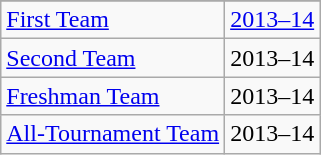<table class="wikitable">
<tr>
</tr>
<tr>
<td><a href='#'>First Team</a></td>
<td><a href='#'>2013–14</a></td>
</tr>
<tr>
<td><a href='#'>Second Team</a></td>
<td>2013–14</td>
</tr>
<tr>
<td><a href='#'>Freshman Team</a></td>
<td>2013–14</td>
</tr>
<tr>
<td><a href='#'>All-Tournament Team</a></td>
<td>2013–14</td>
</tr>
</table>
